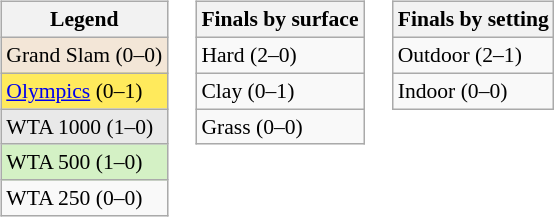<table>
<tr valign=top>
<td><br><table class="wikitable" style=font-size:90%>
<tr>
<th>Legend</th>
</tr>
<tr style=background:#f3e6d7;>
<td>Grand Slam (0–0)</td>
</tr>
<tr style=background:#ffea5c;>
<td><a href='#'>Olympics</a> (0–1)</td>
</tr>
<tr style=background:#e9e9e9;>
<td>WTA 1000 (1–0)</td>
</tr>
<tr style=background:#d4f1c5;>
<td>WTA 500 (1–0)</td>
</tr>
<tr>
<td>WTA 250 (0–0)</td>
</tr>
</table>
</td>
<td><br><table class="wikitable" style=font-size:90%>
<tr>
<th>Finals by surface</th>
</tr>
<tr>
<td>Hard (2–0)</td>
</tr>
<tr>
<td>Clay (0–1)</td>
</tr>
<tr>
<td>Grass (0–0)</td>
</tr>
</table>
</td>
<td><br><table class="wikitable" style=font-size:90%>
<tr>
<th>Finals by setting</th>
</tr>
<tr>
<td>Outdoor (2–1)</td>
</tr>
<tr>
<td>Indoor (0–0)</td>
</tr>
</table>
</td>
</tr>
</table>
